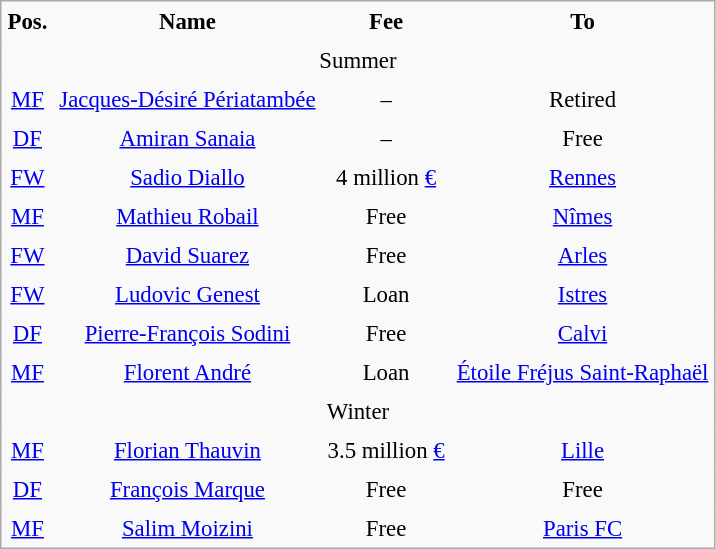<table class= border="2" cellpadding="4" cellspacing="0" style="text-align:center; margin: 1em 1em 1em 0; background: #f9f9f9; border:1px #aaa solid; border-collapse: collapse; font-size: 95%;">
<tr>
<th>Pos.</th>
<th>Name</th>
<th>Fee</th>
<th>To</th>
</tr>
<tr>
<td !style="text-align:center" colspan="4">Summer</td>
</tr>
<tr>
<td><a href='#'>MF</a></td>
<td> <a href='#'>Jacques-Désiré Périatambée</a></td>
<td>–</td>
<td>Retired</td>
</tr>
<tr>
<td><a href='#'>DF</a></td>
<td> <a href='#'>Amiran Sanaia</a></td>
<td>–</td>
<td>Free</td>
</tr>
<tr>
<td><a href='#'>FW</a></td>
<td> <a href='#'>Sadio Diallo</a></td>
<td>4 million <a href='#'>€</a></td>
<td> <a href='#'>Rennes</a></td>
</tr>
<tr>
<td><a href='#'>MF</a></td>
<td> <a href='#'>Mathieu Robail</a></td>
<td>Free</td>
<td> <a href='#'>Nîmes</a></td>
</tr>
<tr>
<td><a href='#'>FW</a></td>
<td> <a href='#'>David Suarez</a></td>
<td>Free</td>
<td> <a href='#'>Arles</a></td>
</tr>
<tr>
<td><a href='#'>FW</a></td>
<td> <a href='#'>Ludovic Genest</a></td>
<td>Loan</td>
<td> <a href='#'>Istres</a></td>
</tr>
<tr>
<td><a href='#'>DF</a></td>
<td> <a href='#'>Pierre-François Sodini</a></td>
<td>Free</td>
<td> <a href='#'>Calvi</a></td>
</tr>
<tr>
<td><a href='#'>MF</a></td>
<td> <a href='#'>Florent André</a></td>
<td>Loan</td>
<td> <a href='#'>Étoile Fréjus Saint-Raphaël</a></td>
</tr>
<tr>
<td !style="text-align:center" colspan="4">Winter</td>
</tr>
<tr>
<td><a href='#'>MF</a></td>
<td> <a href='#'>Florian Thauvin</a></td>
<td>3.5 million <a href='#'>€</a></td>
<td> <a href='#'>Lille</a></td>
</tr>
<tr>
<td><a href='#'>DF</a></td>
<td> <a href='#'>François Marque</a></td>
<td>Free</td>
<td>Free</td>
</tr>
<tr>
<td><a href='#'>MF</a></td>
<td> <a href='#'>Salim Moizini</a></td>
<td>Free</td>
<td> <a href='#'>Paris FC</a></td>
</tr>
</table>
